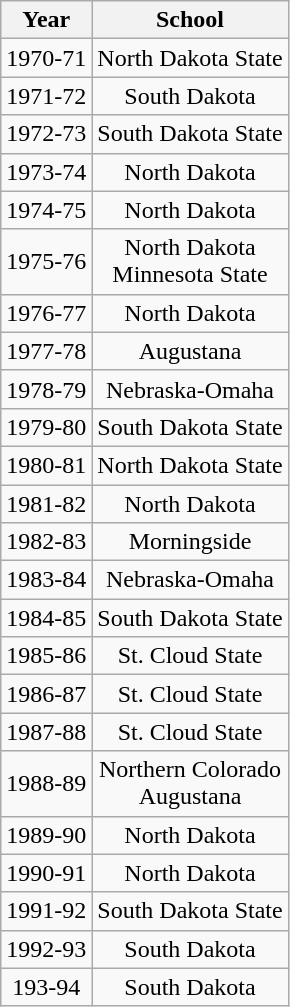<table class="wikitable" style="text-align:center">
<tr>
<th>Year</th>
<th>School</th>
</tr>
<tr>
<td>1970-71</td>
<td>North Dakota State</td>
</tr>
<tr>
<td>1971-72</td>
<td>South Dakota</td>
</tr>
<tr>
<td>1972-73</td>
<td>South Dakota State</td>
</tr>
<tr>
<td>1973-74</td>
<td>North Dakota</td>
</tr>
<tr>
<td>1974-75</td>
<td>North Dakota</td>
</tr>
<tr>
<td>1975-76</td>
<td>North Dakota<br>Minnesota State</td>
</tr>
<tr>
<td>1976-77</td>
<td>North Dakota</td>
</tr>
<tr>
<td>1977-78</td>
<td>Augustana</td>
</tr>
<tr>
<td>1978-79</td>
<td>Nebraska-Omaha</td>
</tr>
<tr>
<td>1979-80</td>
<td>South Dakota State</td>
</tr>
<tr>
<td>1980-81</td>
<td>North Dakota State</td>
</tr>
<tr>
<td>1981-82</td>
<td>North Dakota</td>
</tr>
<tr>
<td>1982-83</td>
<td>Morningside</td>
</tr>
<tr>
<td>1983-84</td>
<td>Nebraska-Omaha</td>
</tr>
<tr>
<td>1984-85</td>
<td>South Dakota State</td>
</tr>
<tr>
<td>1985-86</td>
<td>St. Cloud State</td>
</tr>
<tr>
<td>1986-87</td>
<td>St. Cloud State</td>
</tr>
<tr>
<td>1987-88</td>
<td>St. Cloud State</td>
</tr>
<tr>
<td>1988-89</td>
<td>Northern Colorado<br>Augustana</td>
</tr>
<tr>
<td>1989-90</td>
<td>North Dakota</td>
</tr>
<tr>
<td>1990-91</td>
<td>North Dakota</td>
</tr>
<tr>
<td>1991-92</td>
<td>South Dakota State</td>
</tr>
<tr>
<td>1992-93</td>
<td>South Dakota</td>
</tr>
<tr>
<td>193-94</td>
<td>South Dakota</td>
</tr>
</table>
